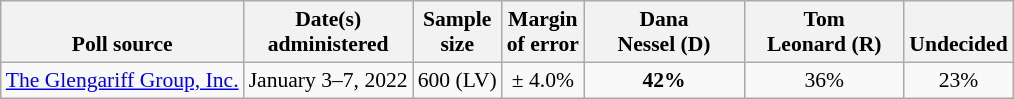<table class="wikitable" style="font-size:90%;text-align:center;">
<tr valign=bottom>
<th>Poll source</th>
<th>Date(s)<br>administered</th>
<th>Sample<br>size</th>
<th>Margin<br>of error</th>
<th style="width:100px;">Dana<br>Nessel (D)</th>
<th style="width:100px;">Tom<br>Leonard (R)</th>
<th>Undecided</th>
</tr>
<tr>
<td style="text-align:left;"><a href='#'>The Glengariff Group, Inc.</a></td>
<td>January 3–7, 2022</td>
<td>600 (LV)</td>
<td>± 4.0%</td>
<td><strong>42%</strong></td>
<td>36%</td>
<td>23%</td>
</tr>
</table>
